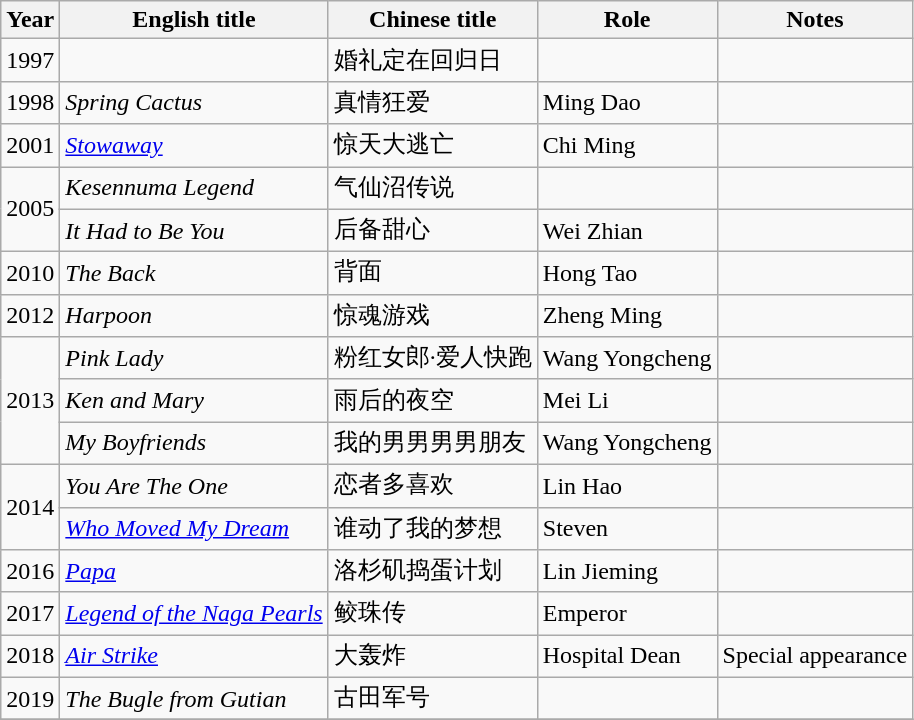<table class="wikitable">
<tr>
<th>Year</th>
<th>English title</th>
<th>Chinese title</th>
<th>Role</th>
<th>Notes</th>
</tr>
<tr>
<td>1997</td>
<td></td>
<td>婚礼定在回归日</td>
<td></td>
<td></td>
</tr>
<tr>
<td>1998</td>
<td><em>Spring Cactus</em></td>
<td>真情狂爱</td>
<td>Ming Dao</td>
<td></td>
</tr>
<tr>
<td>2001</td>
<td><em><a href='#'>Stowaway</a></em></td>
<td>惊天大逃亡</td>
<td>Chi Ming</td>
<td></td>
</tr>
<tr>
<td rowspan="2">2005</td>
<td><em>Kesennuma Legend</em></td>
<td>气仙沼传说</td>
<td></td>
<td></td>
</tr>
<tr>
<td><em>It Had to Be You</em></td>
<td>后备甜心</td>
<td>Wei Zhian</td>
<td></td>
</tr>
<tr>
<td>2010</td>
<td><em>The Back</em></td>
<td>背面</td>
<td>Hong Tao</td>
<td></td>
</tr>
<tr>
<td>2012</td>
<td><em>Harpoon</em></td>
<td>惊魂游戏</td>
<td>Zheng Ming</td>
<td></td>
</tr>
<tr>
<td rowspan="3">2013</td>
<td><em>Pink Lady</em></td>
<td>粉红女郎·爱人快跑</td>
<td>Wang Yongcheng</td>
<td></td>
</tr>
<tr>
<td><em>Ken and Mary</em></td>
<td>雨后的夜空</td>
<td>Mei Li</td>
<td></td>
</tr>
<tr>
<td><em>My Boyfriends</em></td>
<td>我的男男男男朋友</td>
<td>Wang Yongcheng</td>
<td></td>
</tr>
<tr>
<td rowspan="2">2014</td>
<td><em>You Are The One</em></td>
<td>恋者多喜欢</td>
<td>Lin Hao</td>
<td></td>
</tr>
<tr>
<td><em><a href='#'>Who Moved My Dream</a></em></td>
<td>谁动了我的梦想</td>
<td>Steven</td>
<td></td>
</tr>
<tr>
<td>2016</td>
<td><em><a href='#'>Papa</a></em></td>
<td>洛杉矶捣蛋计划</td>
<td>Lin Jieming</td>
<td></td>
</tr>
<tr>
<td>2017</td>
<td><em><a href='#'>Legend of the Naga Pearls</a></em></td>
<td>鲛珠传</td>
<td>Emperor</td>
<td></td>
</tr>
<tr>
<td>2018</td>
<td><em><a href='#'>Air Strike</a></em></td>
<td>大轰炸</td>
<td>Hospital Dean</td>
<td>Special appearance</td>
</tr>
<tr>
<td>2019</td>
<td><em>The Bugle from Gutian</em></td>
<td>古田军号</td>
<td></td>
<td></td>
</tr>
<tr>
</tr>
</table>
